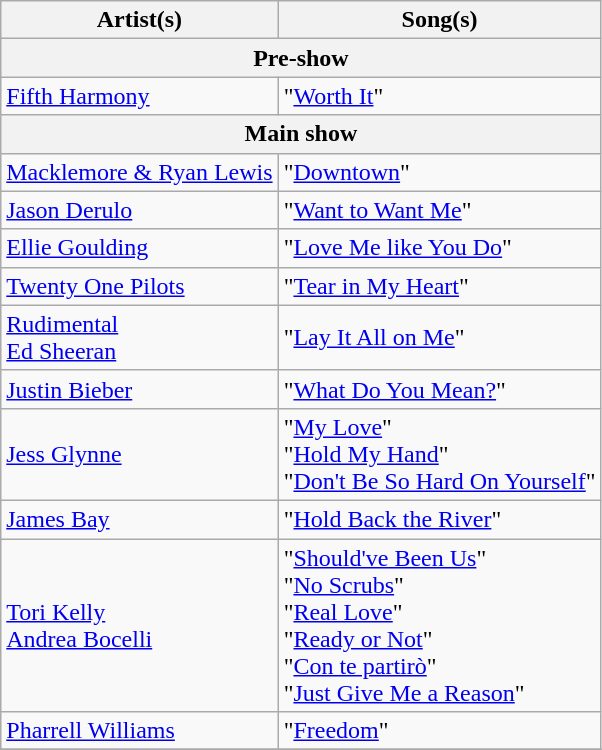<table class="wikitable">
<tr>
<th>Artist(s)</th>
<th>Song(s)</th>
</tr>
<tr>
<th colspan=2>Pre-show</th>
</tr>
<tr>
<td><a href='#'>Fifth Harmony</a></td>
<td>"<a href='#'>Worth It</a>"</td>
</tr>
<tr>
<th colspan=2>Main show</th>
</tr>
<tr>
<td><a href='#'>Macklemore & Ryan Lewis</a></td>
<td>"<a href='#'>Downtown</a>"</td>
</tr>
<tr>
<td><a href='#'>Jason Derulo</a></td>
<td>"<a href='#'>Want to Want Me</a>"</td>
</tr>
<tr>
<td><a href='#'>Ellie Goulding</a></td>
<td>"<a href='#'>Love Me like You Do</a>"</td>
</tr>
<tr>
<td><a href='#'>Twenty One Pilots</a></td>
<td>"<a href='#'>Tear in My Heart</a>"</td>
</tr>
<tr>
<td><a href='#'>Rudimental</a><br><a href='#'>Ed Sheeran</a></td>
<td>"<a href='#'>Lay It All on Me</a>"</td>
</tr>
<tr>
<td><a href='#'>Justin Bieber</a></td>
<td>"<a href='#'>What Do You Mean?</a>"</td>
</tr>
<tr>
<td><a href='#'>Jess Glynne</a></td>
<td>"<a href='#'>My Love</a>"<br>"<a href='#'>Hold My Hand</a>"<br>"<a href='#'>Don't Be So Hard On Yourself</a>"</td>
</tr>
<tr>
<td><a href='#'>James Bay</a></td>
<td>"<a href='#'>Hold Back the River</a>"</td>
</tr>
<tr>
<td><a href='#'>Tori Kelly</a><br><a href='#'>Andrea Bocelli</a></td>
<td>"<a href='#'>Should've Been Us</a>"<br>"<a href='#'>No Scrubs</a>"<br>"<a href='#'>Real Love</a>"<br>"<a href='#'>Ready or Not</a>"<br>"<a href='#'>Con te partirò</a>"<br>"<a href='#'>Just Give Me a Reason</a>"</td>
</tr>
<tr>
<td><a href='#'>Pharrell Williams</a></td>
<td>"<a href='#'>Freedom</a>"</td>
</tr>
<tr>
</tr>
</table>
